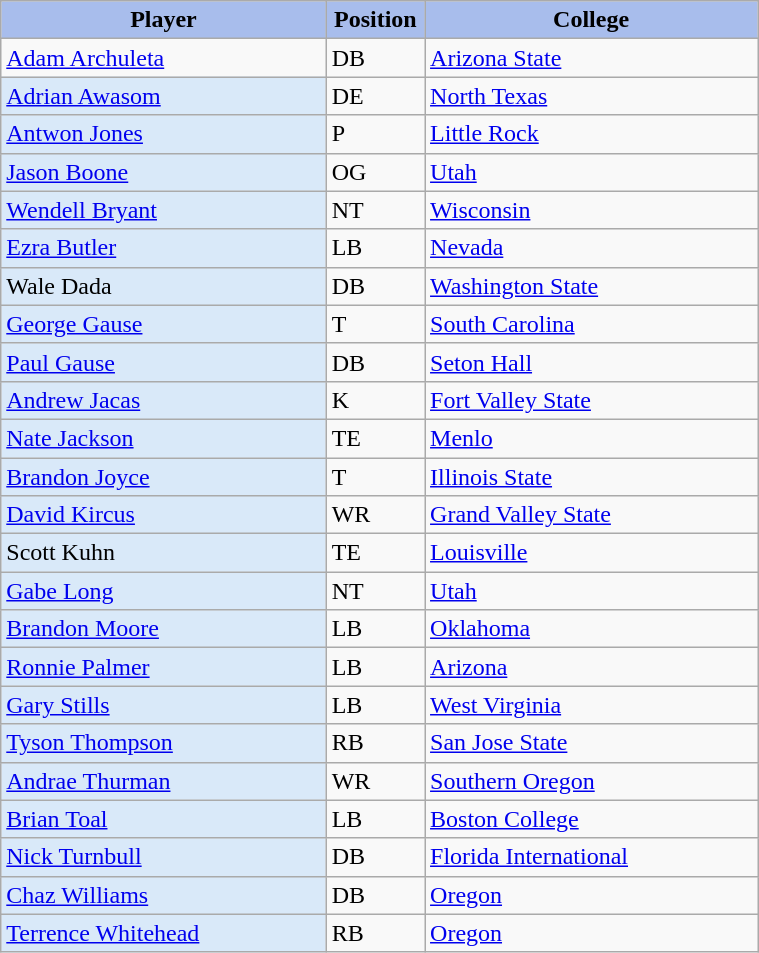<table class="wikitable sortable" style="width: 40%">
<tr>
<th style="background:#A8BDEC;">Player</th>
<th width=13% style="background:#A8BDEC;">Position</th>
<th style="background:#A8BDEC;">College</th>
</tr>
<tr>
<td><a href='#'>Adam Archuleta</a></td>
<td>DB</td>
<td><a href='#'>Arizona State</a></td>
</tr>
<tr>
<td bgcolor="d9e9f9"><a href='#'>Adrian Awasom</a></td>
<td>DE</td>
<td><a href='#'>North Texas</a></td>
</tr>
<tr>
<td bgcolor="d9e9f9"><a href='#'>Antwon Jones</a></td>
<td>P</td>
<td><a href='#'>Little Rock</a></td>
</tr>
<tr>
<td bgcolor="d9e9f9"><a href='#'>Jason Boone</a></td>
<td>OG</td>
<td><a href='#'>Utah</a></td>
</tr>
<tr>
<td bgcolor="d9e9f9"><a href='#'>Wendell Bryant</a></td>
<td>NT</td>
<td><a href='#'>Wisconsin</a></td>
</tr>
<tr>
<td bgcolor="d9e9f9"><a href='#'>Ezra Butler</a></td>
<td>LB</td>
<td><a href='#'>Nevada</a></td>
</tr>
<tr>
<td bgcolor="d9e9f9">Wale Dada</td>
<td>DB</td>
<td><a href='#'>Washington State</a></td>
</tr>
<tr>
<td bgcolor="d9e9f9"><a href='#'>George Gause</a></td>
<td>T</td>
<td><a href='#'>South Carolina</a></td>
</tr>
<tr>
<td bgcolor="d9e9f9"><a href='#'>Paul Gause</a></td>
<td>DB</td>
<td><a href='#'>Seton Hall</a></td>
</tr>
<tr>
<td bgcolor="d9e9f9"><a href='#'>Andrew Jacas</a></td>
<td>K</td>
<td><a href='#'>Fort Valley State</a></td>
</tr>
<tr>
<td bgcolor="d9e9f9"><a href='#'>Nate Jackson</a></td>
<td>TE</td>
<td><a href='#'>Menlo</a></td>
</tr>
<tr>
<td bgcolor="d9e9f9"><a href='#'>Brandon Joyce</a></td>
<td>T</td>
<td><a href='#'>Illinois State</a></td>
</tr>
<tr>
<td bgcolor="d9e9f9"><a href='#'>David Kircus</a></td>
<td>WR</td>
<td><a href='#'>Grand Valley State</a></td>
</tr>
<tr>
<td bgcolor="d9e9f9">Scott Kuhn</td>
<td>TE</td>
<td><a href='#'>Louisville</a></td>
</tr>
<tr>
<td bgcolor="d9e9f9"><a href='#'>Gabe Long</a></td>
<td>NT</td>
<td><a href='#'>Utah</a></td>
</tr>
<tr>
<td bgcolor="d9e9f9"><a href='#'>Brandon Moore</a></td>
<td>LB</td>
<td><a href='#'>Oklahoma</a></td>
</tr>
<tr>
<td bgcolor="d9e9f9"><a href='#'>Ronnie Palmer</a></td>
<td>LB</td>
<td><a href='#'>Arizona</a></td>
</tr>
<tr>
<td bgcolor="d9e9f9"><a href='#'>Gary Stills</a></td>
<td>LB</td>
<td><a href='#'>West Virginia</a></td>
</tr>
<tr>
<td bgcolor="d9e9f9"><a href='#'>Tyson Thompson</a></td>
<td>RB</td>
<td><a href='#'>San Jose State</a></td>
</tr>
<tr>
<td bgcolor="d9e9f9"><a href='#'>Andrae Thurman</a></td>
<td>WR</td>
<td><a href='#'>Southern Oregon</a></td>
</tr>
<tr>
<td bgcolor="d9e9f9"><a href='#'>Brian Toal</a></td>
<td>LB</td>
<td><a href='#'>Boston College</a></td>
</tr>
<tr>
<td bgcolor="d9e9f9"><a href='#'>Nick Turnbull</a></td>
<td>DB</td>
<td><a href='#'>Florida International</a></td>
</tr>
<tr>
<td bgcolor="d9e9f9"><a href='#'>Chaz Williams</a></td>
<td>DB</td>
<td><a href='#'>Oregon</a></td>
</tr>
<tr>
<td bgcolor="d9e9f9"><a href='#'>Terrence Whitehead</a></td>
<td>RB</td>
<td><a href='#'>Oregon</a></td>
</tr>
</table>
